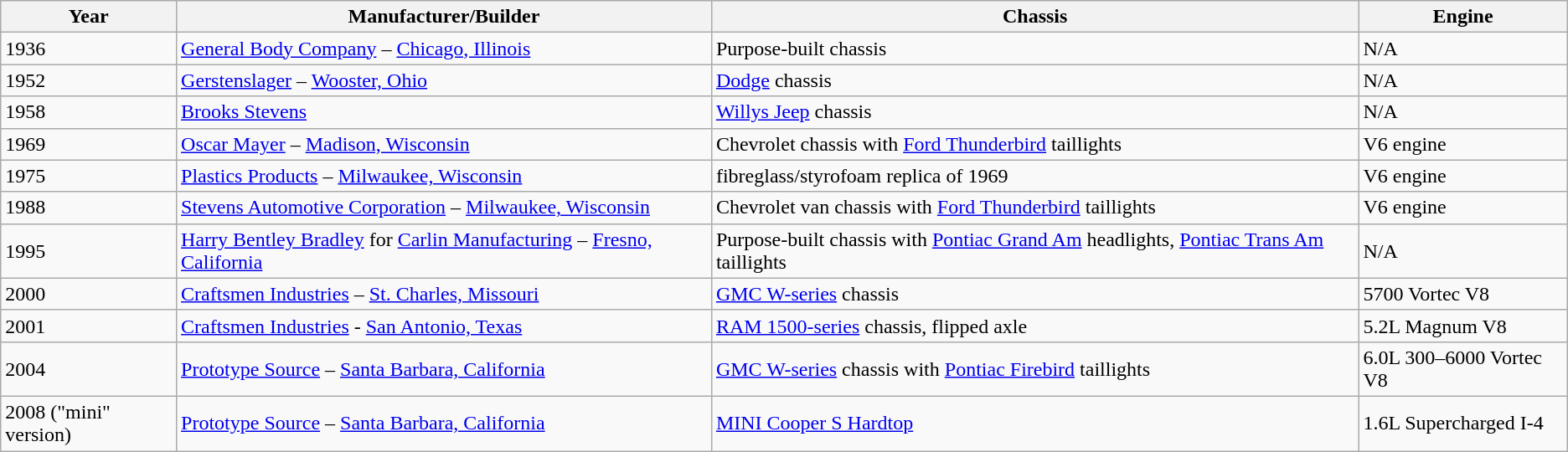<table class="wikitable">
<tr valign="top">
<th>Year</th>
<th>Manufacturer/Builder</th>
<th>Chassis</th>
<th>Engine</th>
</tr>
<tr>
<td>1936</td>
<td><a href='#'>General Body Company</a> – <a href='#'>Chicago, Illinois</a></td>
<td>Purpose-built chassis</td>
<td>N/A</td>
</tr>
<tr>
<td>1952</td>
<td><a href='#'>Gerstenslager</a> – <a href='#'>Wooster, Ohio</a></td>
<td><a href='#'>Dodge</a> chassis</td>
<td>N/A</td>
</tr>
<tr>
<td>1958</td>
<td><a href='#'>Brooks Stevens</a></td>
<td><a href='#'>Willys Jeep</a> chassis</td>
<td>N/A</td>
</tr>
<tr>
<td>1969</td>
<td><a href='#'>Oscar Mayer</a> – <a href='#'>Madison, Wisconsin</a></td>
<td>Chevrolet chassis with <a href='#'>Ford Thunderbird</a> taillights</td>
<td>V6 engine</td>
</tr>
<tr>
<td>1975</td>
<td><a href='#'>Plastics Products</a> – <a href='#'>Milwaukee, Wisconsin</a></td>
<td>fibreglass/styrofoam replica of 1969</td>
<td>V6 engine</td>
</tr>
<tr>
<td>1988</td>
<td><a href='#'>Stevens Automotive Corporation</a> – <a href='#'>Milwaukee, Wisconsin</a></td>
<td>Chevrolet van chassis with <a href='#'>Ford Thunderbird</a> taillights</td>
<td>V6 engine</td>
</tr>
<tr>
<td>1995</td>
<td><a href='#'>Harry Bentley Bradley</a> for <a href='#'>Carlin Manufacturing</a> – <a href='#'>Fresno, California</a></td>
<td>Purpose-built chassis with <a href='#'>Pontiac Grand Am</a> headlights, <a href='#'>Pontiac Trans Am</a> taillights</td>
<td>N/A</td>
</tr>
<tr>
<td>2000</td>
<td><a href='#'>Craftsmen Industries</a> – <a href='#'>St. Charles, Missouri</a></td>
<td><a href='#'>GMC W-series</a> chassis</td>
<td>5700 Vortec V8</td>
</tr>
<tr>
<td>2001</td>
<td><a href='#'>Craftsmen Industries</a> - <a href='#'>San Antonio, Texas</a></td>
<td><a href='#'>RAM 1500-series</a> chassis, flipped axle</td>
<td>5.2L Magnum V8</td>
</tr>
<tr>
<td>2004</td>
<td><a href='#'>Prototype Source</a> – <a href='#'>Santa Barbara, California</a></td>
<td><a href='#'>GMC W-series</a> chassis with <a href='#'>Pontiac Firebird</a> taillights</td>
<td>6.0L 300–6000 Vortec V8</td>
</tr>
<tr>
<td>2008 ("mini" version)</td>
<td><a href='#'>Prototype Source</a> – <a href='#'>Santa Barbara, California</a></td>
<td><a href='#'>MINI Cooper S Hardtop</a></td>
<td>1.6L Supercharged I-4</td>
</tr>
</table>
